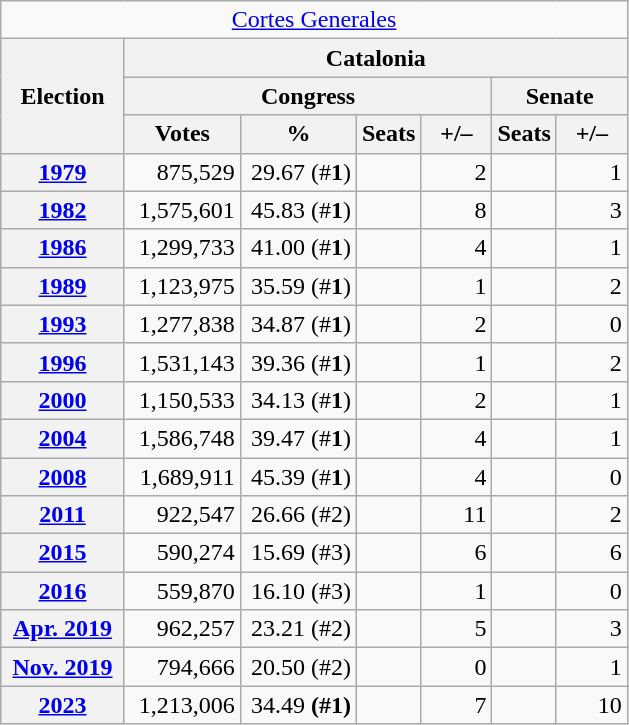<table class="wikitable" style="text-align:right;">
<tr>
<td colspan="7" align="center"><a href='#'>Cortes Generales</a></td>
</tr>
<tr>
<th rowspan="3" width="75">Election</th>
<th colspan="7">Catalonia</th>
</tr>
<tr>
<th colspan="4">Congress</th>
<th colspan="2">Senate</th>
</tr>
<tr>
<th width="70">Votes</th>
<th width="70">%</th>
<th>Seats</th>
<th width="40">+/–</th>
<th>Seats</th>
<th width="40">+/–</th>
</tr>
<tr>
<th><a href='#'>1979</a></th>
<td>875,529</td>
<td>29.67 (#<strong>1</strong>)</td>
<td></td>
<td>2</td>
<td></td>
<td>1</td>
</tr>
<tr>
<th><a href='#'>1982</a></th>
<td>1,575,601</td>
<td>45.83 (#<strong>1</strong>)</td>
<td></td>
<td>8</td>
<td></td>
<td>3</td>
</tr>
<tr>
<th><a href='#'>1986</a></th>
<td>1,299,733</td>
<td>41.00 (#<strong>1</strong>)</td>
<td></td>
<td>4</td>
<td></td>
<td>1</td>
</tr>
<tr>
<th><a href='#'>1989</a></th>
<td>1,123,975</td>
<td>35.59 (#<strong>1</strong>)</td>
<td></td>
<td>1</td>
<td></td>
<td>2</td>
</tr>
<tr>
<th><a href='#'>1993</a></th>
<td>1,277,838</td>
<td>34.87 (#<strong>1</strong>)</td>
<td></td>
<td>2</td>
<td></td>
<td>0</td>
</tr>
<tr>
<th><a href='#'>1996</a></th>
<td>1,531,143</td>
<td>39.36 (#<strong>1</strong>)</td>
<td></td>
<td>1</td>
<td></td>
<td>2</td>
</tr>
<tr>
<th><a href='#'>2000</a></th>
<td>1,150,533</td>
<td>34.13 (#<strong>1</strong>)</td>
<td></td>
<td>2</td>
<td></td>
<td>1</td>
</tr>
<tr>
<th><a href='#'>2004</a></th>
<td>1,586,748</td>
<td>39.47 (#<strong>1</strong>)</td>
<td></td>
<td>4</td>
<td></td>
<td>1</td>
</tr>
<tr>
<th><a href='#'>2008</a></th>
<td>1,689,911</td>
<td>45.39 (#<strong>1</strong>)</td>
<td></td>
<td>4</td>
<td></td>
<td>0</td>
</tr>
<tr>
<th><a href='#'>2011</a></th>
<td>922,547</td>
<td>26.66 (#2)</td>
<td></td>
<td>11</td>
<td></td>
<td>2</td>
</tr>
<tr>
<th><a href='#'>2015</a></th>
<td>590,274</td>
<td>15.69 (#3)</td>
<td></td>
<td>6</td>
<td></td>
<td>6</td>
</tr>
<tr>
<th><a href='#'>2016</a></th>
<td>559,870</td>
<td>16.10 (#3)</td>
<td></td>
<td>1</td>
<td></td>
<td>0</td>
</tr>
<tr>
<th><a href='#'>Apr. 2019</a></th>
<td>962,257</td>
<td>23.21 (#2)</td>
<td></td>
<td>5</td>
<td></td>
<td>3</td>
</tr>
<tr>
<th><a href='#'>Nov. 2019</a></th>
<td>794,666</td>
<td>20.50 (#2)</td>
<td></td>
<td>0</td>
<td></td>
<td>1</td>
</tr>
<tr>
<th><a href='#'>2023</a></th>
<td>1,213,006</td>
<td>34.49 <strong>(#1)</strong></td>
<td></td>
<td>7</td>
<td></td>
<td>10</td>
</tr>
</table>
